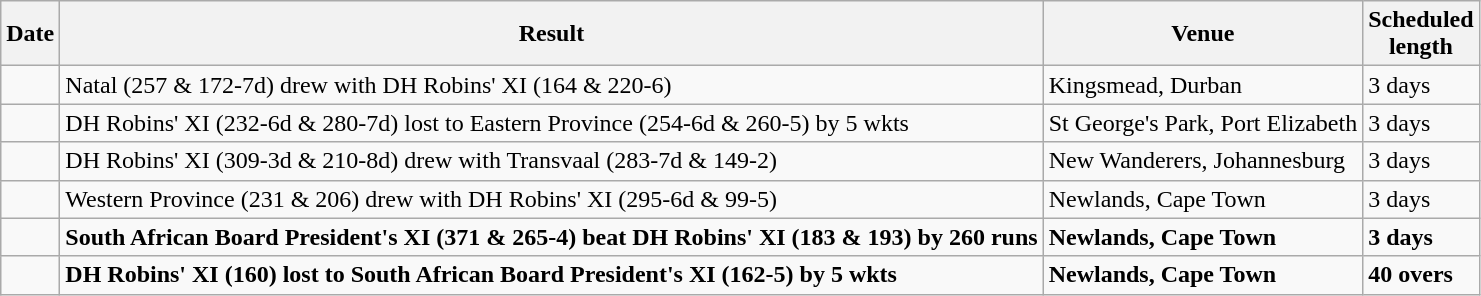<table class="wikitable">
<tr>
<th>Date</th>
<th>Result</th>
<th>Venue</th>
<th>Scheduled<br>length</th>
</tr>
<tr>
<td></td>
<td>Natal (257 & 172-7d) drew with DH Robins' XI (164 & 220-6)</td>
<td>Kingsmead, Durban</td>
<td>3 days</td>
</tr>
<tr>
<td></td>
<td>DH Robins' XI (232-6d & 280-7d) lost to Eastern Province (254-6d & 260-5) by 5 wkts</td>
<td>St George's Park, Port Elizabeth</td>
<td>3 days</td>
</tr>
<tr>
<td></td>
<td>DH Robins' XI (309-3d & 210-8d) drew with Transvaal (283-7d & 149-2)</td>
<td>New Wanderers, Johannesburg</td>
<td>3 days</td>
</tr>
<tr>
<td></td>
<td>Western Province (231 & 206) drew with DH Robins' XI (295-6d & 99-5)</td>
<td>Newlands, Cape Town</td>
<td>3 days</td>
</tr>
<tr>
<td><strong></strong></td>
<td><strong>South African Board President's XI (371 & 265-4) beat DH Robins' XI (183 & 193) by 260 runs</strong></td>
<td><strong>Newlands, Cape Town</strong></td>
<td><strong>3 days</strong></td>
</tr>
<tr>
<td><strong></strong></td>
<td><strong>DH Robins' XI (160) lost to South African Board President's XI (162-5) by 5 wkts</strong></td>
<td><strong>Newlands, Cape Town</strong></td>
<td><strong>40 overs</strong></td>
</tr>
</table>
